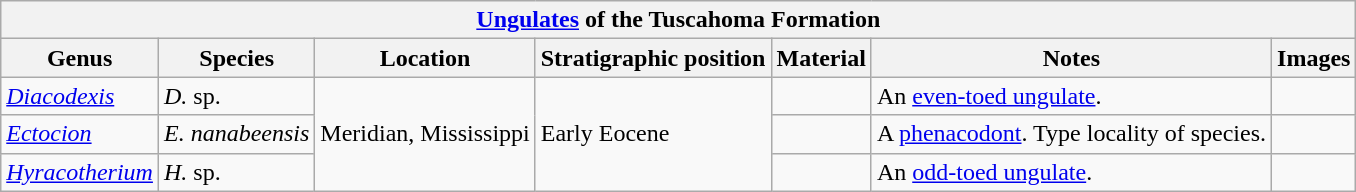<table class="wikitable">
<tr>
<th colspan="7"><a href='#'>Ungulates</a> of the Tuscahoma Formation</th>
</tr>
<tr>
<th>Genus</th>
<th>Species</th>
<th>Location</th>
<th>Stratigraphic position</th>
<th>Material</th>
<th>Notes</th>
<th>Images</th>
</tr>
<tr>
<td><em><a href='#'>Diacodexis</a></em></td>
<td><em>D.</em> sp.</td>
<td rowspan="3">Meridian, Mississippi</td>
<td rowspan="3">Early Eocene</td>
<td></td>
<td>An <a href='#'>even-toed ungulate</a>.</td>
<td></td>
</tr>
<tr>
<td><em><a href='#'>Ectocion</a></em></td>
<td><em>E. nanabeensis</em></td>
<td></td>
<td>A <a href='#'>phenacodont</a>. Type locality of species.</td>
<td></td>
</tr>
<tr>
<td><em><a href='#'>Hyracotherium</a></em></td>
<td><em>H.</em> sp.</td>
<td></td>
<td>An <a href='#'>odd-toed ungulate</a>.</td>
<td></td>
</tr>
</table>
